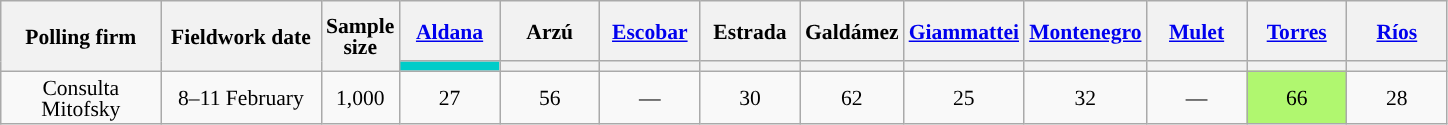<table class="wikitable sortable" style="text-align:center;font-size:90%;line-height:14px;">
<tr style="height:40px;">
<th style="width:100px;" rowspan="2">Polling firm</th>
<th style="width:100px;" rowspan="2">Fieldwork date</th>
<th style="width:30px;" rowspan="2">Sample size</th>
<th class="unsortable" style="width:60px;"><a href='#'>Aldana</a><br></th>
<th class="unsortable" style="width:60px;">Arzú<br></th>
<th class="unsortable" style="width:60px;"><a href='#'>Escobar</a><br></th>
<th class="unsortable" style="width:60px;">Estrada<br></th>
<th class="unsortable" style="width:60px;">Galdámez<br></th>
<th class="unsortable" style="width:60px;"><a href='#'>Giammattei</a><br></th>
<th class="unsortable" style="width:60px;"><a href='#'>Montenegro</a><br></th>
<th class="unsortable" style="width:60px;"><a href='#'>Mulet</a><br></th>
<th class="unsortable" style="width:60px;"><a href='#'>Torres</a><br></th>
<th class="unsortable" style="width:60px;"><a href='#'>Ríos</a><br></th>
</tr>
<tr>
<th style="background:#00CCC9;"></th>
<th style="background:"></th>
<th style="background:"></th>
<th style="background:"></th>
<th style="background:"></th>
<th style="background:"></th>
<th style="background:"></th>
<th style="background:"></th>
<th style="background:"></th>
<th style="background:"></th>
</tr>
<tr>
<td>Consulta Mitofsky</td>
<td>8–11 February</td>
<td>1,000</td>
<td>27</td>
<td>56</td>
<td>—</td>
<td>30</td>
<td>62</td>
<td>25</td>
<td>32</td>
<td>—</td>
<td style="background:#b0f76f;">66</td>
<td>28</td>
</tr>
</table>
